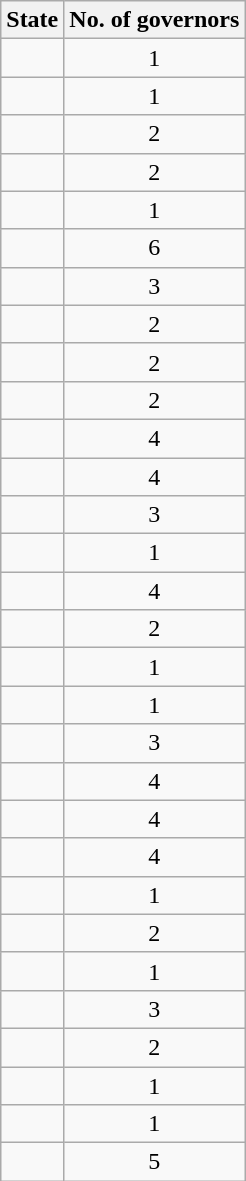<table class="wikitable sortable">
<tr>
<th>State</th>
<th>No. of governors</th>
</tr>
<tr>
<td></td>
<td align=center>1</td>
</tr>
<tr>
<td></td>
<td align=center>1</td>
</tr>
<tr>
<td></td>
<td align=center>2</td>
</tr>
<tr>
<td></td>
<td align=center>2</td>
</tr>
<tr>
<td></td>
<td align=center>1</td>
</tr>
<tr>
<td></td>
<td align=center>6</td>
</tr>
<tr>
<td></td>
<td align=center>3</td>
</tr>
<tr>
<td></td>
<td align=center>2</td>
</tr>
<tr>
<td></td>
<td align=center>2</td>
</tr>
<tr>
<td></td>
<td align=center>2</td>
</tr>
<tr>
<td></td>
<td align=center>4</td>
</tr>
<tr>
<td></td>
<td align=center>4</td>
</tr>
<tr>
<td></td>
<td align=center>3</td>
</tr>
<tr>
<td></td>
<td align=center>1</td>
</tr>
<tr>
<td></td>
<td align=center>4</td>
</tr>
<tr>
<td></td>
<td align=center>2</td>
</tr>
<tr>
<td></td>
<td align=center>1</td>
</tr>
<tr>
<td></td>
<td align=center>1</td>
</tr>
<tr>
<td></td>
<td align=center>3</td>
</tr>
<tr>
<td></td>
<td align=center>4</td>
</tr>
<tr>
<td></td>
<td align=center>4</td>
</tr>
<tr>
<td></td>
<td align=center>4</td>
</tr>
<tr>
<td></td>
<td align=center>1</td>
</tr>
<tr>
<td></td>
<td align=center>2</td>
</tr>
<tr>
<td></td>
<td align=center>1</td>
</tr>
<tr>
<td></td>
<td align=center>3</td>
</tr>
<tr>
<td></td>
<td align=center>2</td>
</tr>
<tr>
<td></td>
<td align=center>1</td>
</tr>
<tr>
<td></td>
<td align=center>1</td>
</tr>
<tr>
<td></td>
<td align=center>5</td>
</tr>
</table>
